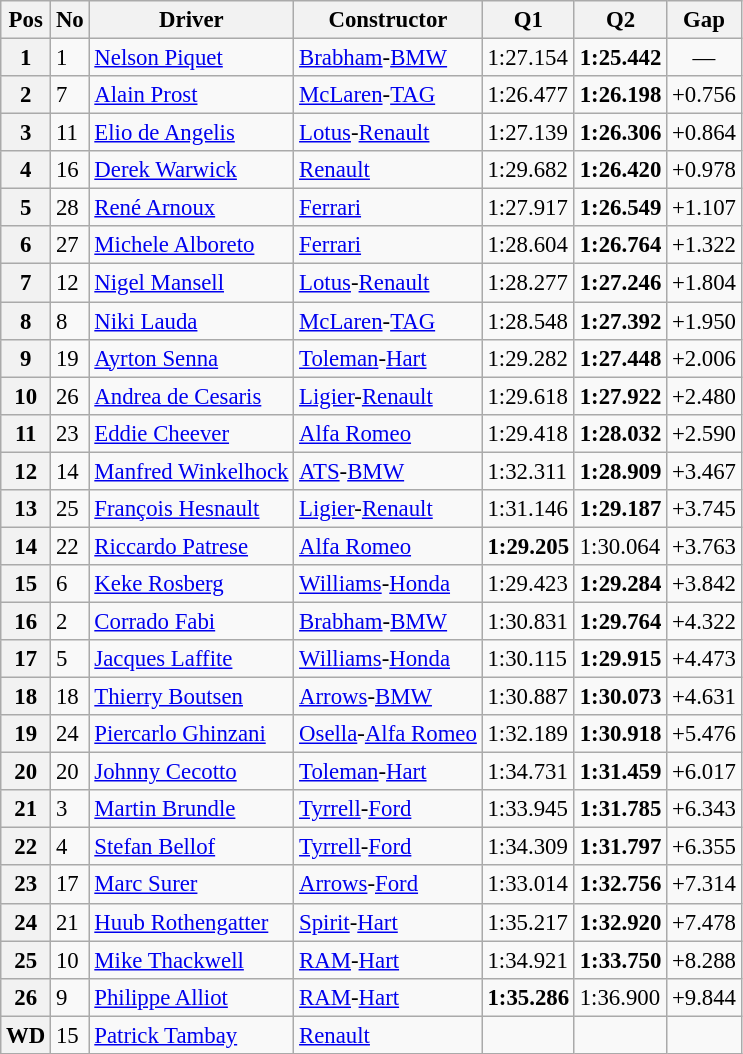<table class="wikitable sortable" style="font-size: 95%;">
<tr>
<th>Pos</th>
<th>No</th>
<th>Driver</th>
<th>Constructor</th>
<th>Q1</th>
<th>Q2</th>
<th>Gap</th>
</tr>
<tr>
<th>1</th>
<td>1</td>
<td> <a href='#'>Nelson Piquet</a></td>
<td><a href='#'>Brabham</a>-<a href='#'>BMW</a></td>
<td>1:27.154</td>
<td><strong>1:25.442</strong></td>
<td align="center">—</td>
</tr>
<tr>
<th>2</th>
<td>7</td>
<td> <a href='#'>Alain Prost</a></td>
<td><a href='#'>McLaren</a>-<a href='#'>TAG</a></td>
<td>1:26.477</td>
<td><strong>1:26.198</strong></td>
<td>+0.756</td>
</tr>
<tr>
<th>3</th>
<td>11</td>
<td> <a href='#'>Elio de Angelis</a></td>
<td><a href='#'>Lotus</a>-<a href='#'>Renault</a></td>
<td>1:27.139</td>
<td><strong>1:26.306</strong></td>
<td>+0.864</td>
</tr>
<tr>
<th>4</th>
<td>16</td>
<td> <a href='#'>Derek Warwick</a></td>
<td><a href='#'>Renault</a></td>
<td>1:29.682</td>
<td><strong>1:26.420</strong></td>
<td>+0.978</td>
</tr>
<tr>
<th>5</th>
<td>28</td>
<td> <a href='#'>René Arnoux</a></td>
<td><a href='#'>Ferrari</a></td>
<td>1:27.917</td>
<td><strong>1:26.549</strong></td>
<td>+1.107</td>
</tr>
<tr>
<th>6</th>
<td>27</td>
<td> <a href='#'>Michele Alboreto</a></td>
<td><a href='#'>Ferrari</a></td>
<td>1:28.604</td>
<td><strong>1:26.764</strong></td>
<td>+1.322</td>
</tr>
<tr>
<th>7</th>
<td>12</td>
<td> <a href='#'>Nigel Mansell</a></td>
<td><a href='#'>Lotus</a>-<a href='#'>Renault</a></td>
<td>1:28.277</td>
<td><strong>1:27.246</strong></td>
<td>+1.804</td>
</tr>
<tr>
<th>8</th>
<td>8</td>
<td> <a href='#'>Niki Lauda</a></td>
<td><a href='#'>McLaren</a>-<a href='#'>TAG</a></td>
<td>1:28.548</td>
<td><strong>1:27.392</strong></td>
<td>+1.950</td>
</tr>
<tr>
<th>9</th>
<td>19</td>
<td> <a href='#'>Ayrton Senna</a></td>
<td><a href='#'>Toleman</a>-<a href='#'>Hart</a></td>
<td>1:29.282</td>
<td><strong>1:27.448</strong></td>
<td>+2.006</td>
</tr>
<tr>
<th>10</th>
<td>26</td>
<td> <a href='#'>Andrea de Cesaris</a></td>
<td><a href='#'>Ligier</a>-<a href='#'>Renault</a></td>
<td>1:29.618</td>
<td><strong>1:27.922</strong></td>
<td>+2.480</td>
</tr>
<tr>
<th>11</th>
<td>23</td>
<td> <a href='#'>Eddie Cheever</a></td>
<td><a href='#'>Alfa Romeo</a></td>
<td>1:29.418</td>
<td><strong>1:28.032</strong></td>
<td>+2.590</td>
</tr>
<tr>
<th>12</th>
<td>14</td>
<td> <a href='#'>Manfred Winkelhock</a></td>
<td><a href='#'>ATS</a>-<a href='#'>BMW</a></td>
<td>1:32.311</td>
<td><strong>1:28.909</strong></td>
<td>+3.467</td>
</tr>
<tr>
<th>13</th>
<td>25</td>
<td> <a href='#'>François Hesnault</a></td>
<td><a href='#'>Ligier</a>-<a href='#'>Renault</a></td>
<td>1:31.146</td>
<td><strong>1:29.187</strong></td>
<td>+3.745</td>
</tr>
<tr>
<th>14</th>
<td>22</td>
<td> <a href='#'>Riccardo Patrese</a></td>
<td><a href='#'>Alfa Romeo</a></td>
<td><strong>1:29.205</strong></td>
<td>1:30.064</td>
<td>+3.763</td>
</tr>
<tr>
<th>15</th>
<td>6</td>
<td> <a href='#'>Keke Rosberg</a></td>
<td><a href='#'>Williams</a>-<a href='#'>Honda</a></td>
<td>1:29.423</td>
<td><strong>1:29.284</strong></td>
<td>+3.842</td>
</tr>
<tr>
<th>16</th>
<td>2</td>
<td> <a href='#'>Corrado Fabi</a></td>
<td><a href='#'>Brabham</a>-<a href='#'>BMW</a></td>
<td>1:30.831</td>
<td><strong>1:29.764</strong></td>
<td>+4.322</td>
</tr>
<tr>
<th>17</th>
<td>5</td>
<td> <a href='#'>Jacques Laffite</a></td>
<td><a href='#'>Williams</a>-<a href='#'>Honda</a></td>
<td>1:30.115</td>
<td><strong>1:29.915</strong></td>
<td>+4.473</td>
</tr>
<tr>
<th>18</th>
<td>18</td>
<td> <a href='#'>Thierry Boutsen</a></td>
<td><a href='#'>Arrows</a>-<a href='#'>BMW</a></td>
<td>1:30.887</td>
<td><strong>1:30.073</strong></td>
<td>+4.631</td>
</tr>
<tr>
<th>19</th>
<td>24</td>
<td> <a href='#'>Piercarlo Ghinzani</a></td>
<td><a href='#'>Osella</a>-<a href='#'>Alfa Romeo</a></td>
<td>1:32.189</td>
<td><strong>1:30.918</strong></td>
<td>+5.476</td>
</tr>
<tr>
<th>20</th>
<td>20</td>
<td> <a href='#'>Johnny Cecotto</a></td>
<td><a href='#'>Toleman</a>-<a href='#'>Hart</a></td>
<td>1:34.731</td>
<td><strong>1:31.459</strong></td>
<td>+6.017</td>
</tr>
<tr>
<th>21</th>
<td>3</td>
<td> <a href='#'>Martin Brundle</a></td>
<td><a href='#'>Tyrrell</a>-<a href='#'>Ford</a></td>
<td>1:33.945</td>
<td><strong>1:31.785</strong></td>
<td>+6.343</td>
</tr>
<tr>
<th>22</th>
<td>4</td>
<td> <a href='#'>Stefan Bellof</a></td>
<td><a href='#'>Tyrrell</a>-<a href='#'>Ford</a></td>
<td>1:34.309</td>
<td><strong>1:31.797</strong></td>
<td>+6.355</td>
</tr>
<tr>
<th>23</th>
<td>17</td>
<td> <a href='#'>Marc Surer</a></td>
<td><a href='#'>Arrows</a>-<a href='#'>Ford</a></td>
<td>1:33.014</td>
<td><strong>1:32.756</strong></td>
<td>+7.314</td>
</tr>
<tr>
<th>24</th>
<td>21</td>
<td> <a href='#'>Huub Rothengatter</a></td>
<td><a href='#'>Spirit</a>-<a href='#'>Hart</a></td>
<td>1:35.217</td>
<td><strong>1:32.920</strong></td>
<td>+7.478</td>
</tr>
<tr>
<th>25</th>
<td>10</td>
<td> <a href='#'>Mike Thackwell</a></td>
<td><a href='#'>RAM</a>-<a href='#'>Hart</a></td>
<td>1:34.921</td>
<td><strong>1:33.750</strong></td>
<td>+8.288</td>
</tr>
<tr>
<th>26</th>
<td>9</td>
<td> <a href='#'>Philippe Alliot</a></td>
<td><a href='#'>RAM</a>-<a href='#'>Hart</a></td>
<td><strong>1:35.286</strong></td>
<td>1:36.900</td>
<td>+9.844</td>
</tr>
<tr>
<th>WD</th>
<td>15</td>
<td> <a href='#'>Patrick Tambay</a></td>
<td><a href='#'>Renault</a></td>
<td></td>
<td></td>
<td></td>
</tr>
</table>
